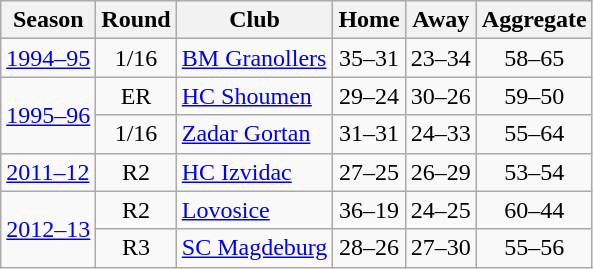<table class="wikitable" style="text-align: left">
<tr>
<th>Season</th>
<th>Round</th>
<th>Club</th>
<th>Home</th>
<th>Away</th>
<th>Aggregate</th>
</tr>
<tr>
<td><a href='#'>1994–95</a></td>
<td align=center>1/16</td>
<td> <a href='#'>BM Granollers</a></td>
<td align=center>35–31</td>
<td align=center>23–34</td>
<td align=center>58–65</td>
</tr>
<tr>
<td rowspan=2><a href='#'>1995–96</a></td>
<td align=center>ER</td>
<td> <a href='#'>HC Shoumen</a></td>
<td align=center>29–24</td>
<td align=center>30–26</td>
<td align=center>59–50</td>
</tr>
<tr>
<td align=center>1/16</td>
<td> <a href='#'>Zadar Gortan</a></td>
<td align=center>31–31</td>
<td align=center>24–33</td>
<td align=center>55–64</td>
</tr>
<tr>
<td><a href='#'>2011–12</a></td>
<td align=center>R2</td>
<td> <a href='#'>HC Izvidac</a></td>
<td align=center>27–25</td>
<td align=center>26–29</td>
<td align=center>53–54</td>
</tr>
<tr>
<td rowspan=2><a href='#'>2012–13</a></td>
<td align=center>R2</td>
<td> <a href='#'>Lovosice</a></td>
<td align=center>36–19</td>
<td align=center>24–25</td>
<td align=center>60–44</td>
</tr>
<tr>
<td align=center>R3</td>
<td> <a href='#'>SC Magdeburg</a></td>
<td align=center>28–26</td>
<td align=center>27–30</td>
<td align=center>55–56</td>
</tr>
</table>
